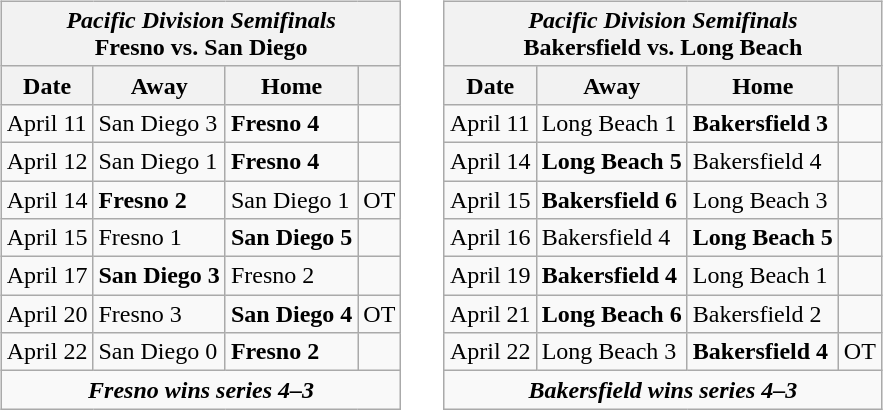<table cellspacing="10">
<tr>
<td valign="top"><br><table class="wikitable">
<tr>
<th bgcolor="#DDDDDD" colspan="4"><em>Pacific Division Semifinals</em> <br> Fresno vs. San Diego <br></th>
</tr>
<tr>
<th>Date</th>
<th>Away</th>
<th>Home</th>
<th></th>
</tr>
<tr>
<td>April 11</td>
<td>San Diego 3</td>
<td><strong>Fresno 4</strong></td>
<td></td>
</tr>
<tr>
<td>April 12</td>
<td>San Diego 1</td>
<td><strong>Fresno 4</strong></td>
<td></td>
</tr>
<tr>
<td>April 14</td>
<td><strong>Fresno 2</strong></td>
<td>San Diego 1</td>
<td>OT</td>
</tr>
<tr>
<td>April 15</td>
<td>Fresno 1</td>
<td><strong>San Diego 5</strong></td>
<td></td>
</tr>
<tr>
<td>April 17</td>
<td><strong>San Diego 3</strong></td>
<td>Fresno 2</td>
<td></td>
</tr>
<tr>
<td>April 20</td>
<td>Fresno 3</td>
<td><strong>San Diego 4</strong></td>
<td>OT</td>
</tr>
<tr>
<td>April 22</td>
<td>San Diego 0</td>
<td><strong>Fresno 2</strong></td>
<td></td>
</tr>
<tr align="center">
<td colspan="4"><strong><em>Fresno wins series 4–3</em></strong></td>
</tr>
</table>
</td>
<td valign="top"><br><table class="wikitable">
<tr>
<th bgcolor="#DDDDDD" colspan="4"><em>Pacific Division Semifinals</em> <br> Bakersfield vs. Long Beach <br></th>
</tr>
<tr>
<th>Date</th>
<th>Away</th>
<th>Home</th>
<th></th>
</tr>
<tr>
<td>April 11</td>
<td>Long Beach 1</td>
<td><strong>Bakersfield 3</strong></td>
<td></td>
</tr>
<tr>
<td>April 14</td>
<td><strong>Long Beach 5</strong></td>
<td>Bakersfield 4</td>
<td></td>
</tr>
<tr>
<td>April 15</td>
<td><strong>Bakersfield 6</strong></td>
<td>Long Beach 3</td>
<td></td>
</tr>
<tr>
<td>April 16</td>
<td>Bakersfield 4</td>
<td><strong>Long Beach 5</strong></td>
<td></td>
</tr>
<tr>
<td>April 19</td>
<td><strong>Bakersfield 4</strong></td>
<td>Long Beach 1</td>
<td></td>
</tr>
<tr>
<td>April 21</td>
<td><strong>Long Beach 6</strong></td>
<td>Bakersfield 2</td>
<td></td>
</tr>
<tr>
<td>April 22</td>
<td>Long Beach 3</td>
<td><strong>Bakersfield 4</strong></td>
<td>OT</td>
</tr>
<tr align="center">
<td colspan="4"><strong><em>Bakersfield wins series 4–3</em></strong></td>
</tr>
</table>
</td>
</tr>
</table>
